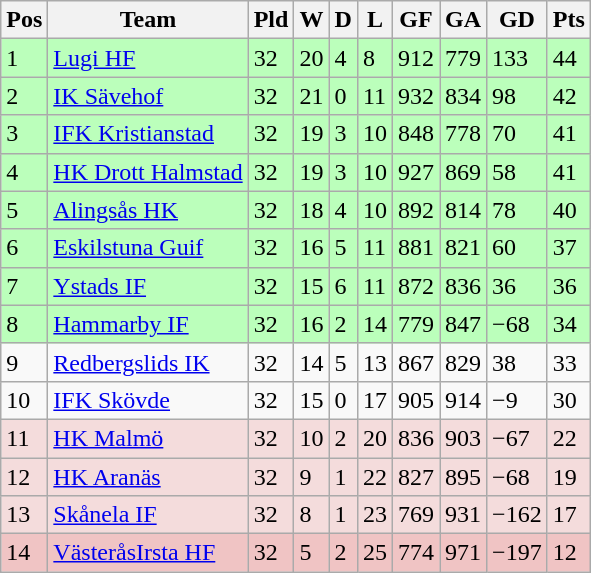<table class="wikitable">
<tr>
<th><span>Pos</span></th>
<th>Team</th>
<th><span>Pld</span></th>
<th><span>W</span></th>
<th><span>D</span></th>
<th><span>L</span></th>
<th><span>GF</span></th>
<th><span>GA</span></th>
<th><span>GD</span></th>
<th><span>Pts</span></th>
</tr>
<tr style="background:#bbffbb">
<td>1</td>
<td><a href='#'>Lugi HF</a></td>
<td>32</td>
<td>20</td>
<td>4</td>
<td>8</td>
<td>912</td>
<td>779</td>
<td>133</td>
<td>44</td>
</tr>
<tr style="background:#bbffbb">
<td>2</td>
<td><a href='#'>IK Sävehof</a></td>
<td>32</td>
<td>21</td>
<td>0</td>
<td>11</td>
<td>932</td>
<td>834</td>
<td>98</td>
<td>42</td>
</tr>
<tr style="background:#bbffbb">
<td>3</td>
<td><a href='#'>IFK Kristianstad</a></td>
<td>32</td>
<td>19</td>
<td>3</td>
<td>10</td>
<td>848</td>
<td>778</td>
<td>70</td>
<td>41</td>
</tr>
<tr style="background:#bbffbb">
<td>4</td>
<td><a href='#'>HK Drott Halmstad</a></td>
<td>32</td>
<td>19</td>
<td>3</td>
<td>10</td>
<td>927</td>
<td>869</td>
<td>58</td>
<td>41</td>
</tr>
<tr style="background:#bbffbb">
<td>5</td>
<td><a href='#'>Alingsås HK</a></td>
<td>32</td>
<td>18</td>
<td>4</td>
<td>10</td>
<td>892</td>
<td>814</td>
<td>78</td>
<td>40</td>
</tr>
<tr style="background:#bbffbb">
<td>6</td>
<td><a href='#'>Eskilstuna Guif</a></td>
<td>32</td>
<td>16</td>
<td>5</td>
<td>11</td>
<td>881</td>
<td>821</td>
<td>60</td>
<td>37</td>
</tr>
<tr style="background:#bbffbb">
<td>7</td>
<td><a href='#'>Ystads IF</a></td>
<td>32</td>
<td>15</td>
<td>6</td>
<td>11</td>
<td>872</td>
<td>836</td>
<td>36</td>
<td>36</td>
</tr>
<tr style="background:#bbffbb">
<td>8</td>
<td><a href='#'>Hammarby IF</a></td>
<td>32</td>
<td>16</td>
<td>2</td>
<td>14</td>
<td>779</td>
<td>847</td>
<td>−68</td>
<td>34</td>
</tr>
<tr>
<td>9</td>
<td><a href='#'>Redbergslids IK</a></td>
<td>32</td>
<td>14</td>
<td>5</td>
<td>13</td>
<td>867</td>
<td>829</td>
<td>38</td>
<td>33</td>
</tr>
<tr>
<td>10</td>
<td><a href='#'>IFK Skövde</a></td>
<td>32</td>
<td>15</td>
<td>0</td>
<td>17</td>
<td>905</td>
<td>914</td>
<td>−9</td>
<td>30</td>
</tr>
<tr style="background:#f4dcdc">
<td>11</td>
<td><a href='#'>HK Malmö</a></td>
<td>32</td>
<td>10</td>
<td>2</td>
<td>20</td>
<td>836</td>
<td>903</td>
<td>−67</td>
<td>22</td>
</tr>
<tr style="background:#f4dcdc">
<td>12</td>
<td><a href='#'>HK Aranäs</a></td>
<td>32</td>
<td>9</td>
<td>1</td>
<td>22</td>
<td>827</td>
<td>895</td>
<td>−68</td>
<td>19</td>
</tr>
<tr style="background:#f4dcdc">
<td>13</td>
<td><a href='#'>Skånela IF</a></td>
<td>32</td>
<td>8</td>
<td>1</td>
<td>23</td>
<td>769</td>
<td>931</td>
<td>−162</td>
<td>17</td>
</tr>
<tr style="background:#f0c4c4">
<td>14</td>
<td><a href='#'>VästeråsIrsta HF</a></td>
<td>32</td>
<td>5</td>
<td>2</td>
<td>25</td>
<td>774</td>
<td>971</td>
<td>−197</td>
<td>12</td>
</tr>
</table>
